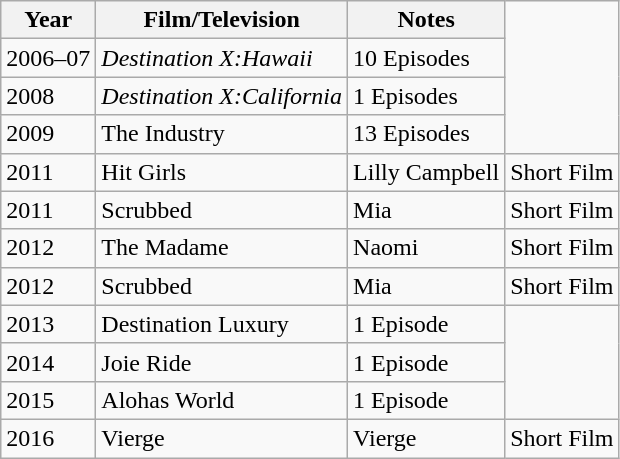<table class="wikitable sortable">
<tr>
<th>Year</th>
<th>Film/Television</th>
<th>Notes</th>
</tr>
<tr>
<td>2006–07</td>
<td><em>Destination X:Hawaii</em></td>
<td>10 Episodes</td>
</tr>
<tr>
<td>2008</td>
<td><em>Destination X:California</em></td>
<td>1 Episodes</td>
</tr>
<tr>
<td>2009</td>
<td>The Industry</td>
<td>13 Episodes</td>
</tr>
<tr>
<td>2011</td>
<td>Hit Girls</td>
<td>Lilly Campbell</td>
<td>Short Film</td>
</tr>
<tr>
<td>2011</td>
<td>Scrubbed</td>
<td>Mia</td>
<td>Short Film</td>
</tr>
<tr>
<td>2012</td>
<td>The Madame</td>
<td>Naomi</td>
<td>Short Film</td>
</tr>
<tr>
<td>2012</td>
<td>Scrubbed</td>
<td>Mia</td>
<td>Short Film</td>
</tr>
<tr>
<td>2013</td>
<td>Destination Luxury</td>
<td>1 Episode</td>
</tr>
<tr>
<td>2014</td>
<td>Joie Ride</td>
<td>1 Episode</td>
</tr>
<tr>
<td>2015</td>
<td>Alohas World</td>
<td>1 Episode</td>
</tr>
<tr>
<td>2016</td>
<td>Vierge</td>
<td>Vierge</td>
<td>Short Film</td>
</tr>
</table>
